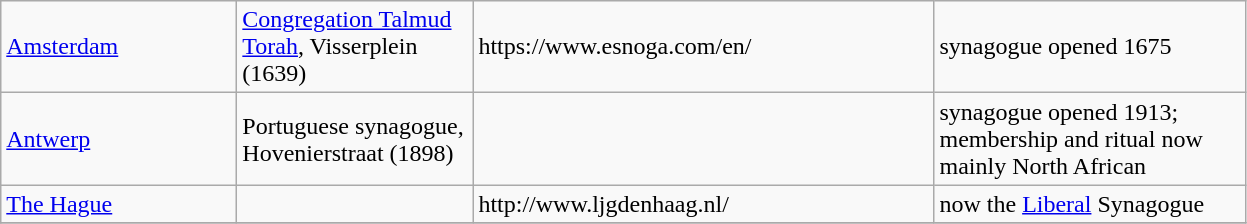<table class="wikitable">
<tr>
<td width="150pt"><a href='#'>Amsterdam</a></td>
<td width="150pt"><a href='#'>Congregation Talmud Torah</a>, Visserplein (1639)</td>
<td width="300pt">https://www.esnoga.com/en/</td>
<td width="200pt">synagogue opened 1675</td>
</tr>
<tr>
<td width="150pt"><a href='#'>Antwerp</a></td>
<td width="150pt">Portuguese synagogue, Hovenierstraat (1898)</td>
<td width="300pt"></td>
<td width="200pt">synagogue opened 1913; membership and ritual now mainly North African</td>
</tr>
<tr>
<td width="150pt"><a href='#'>The Hague</a></td>
<td width="150pt"></td>
<td width="300pt">http://www.ljgdenhaag.nl/</td>
<td width="200pt">now the <a href='#'>Liberal</a> Synagogue</td>
</tr>
<tr>
</tr>
</table>
